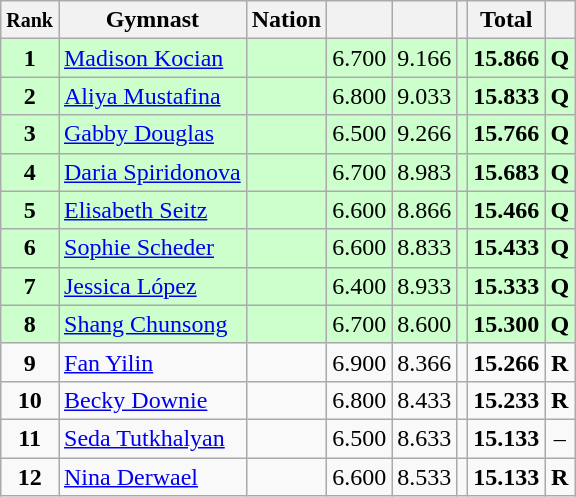<table class="wikitable sortable" style="text-align:center;">
<tr>
<th scope="col" data-sort-type=number><small>Rank</small></th>
<th scope="col">Gymnast</th>
<th scope="col">Nation</th>
<th scope="col"><small></small></th>
<th scope="col"><small></small></th>
<th scope="col"><small></small></th>
<th scope="col">Total</th>
<th scope="col"><small></small></th>
</tr>
<tr bgcolor=ccffcc>
<td scope=row style="text-align:center"><strong>1</strong></td>
<td style="text-align:left;"><a href='#'>Madison Kocian</a></td>
<td style="text-align:left;"><small></small></td>
<td>6.700</td>
<td>9.166</td>
<td></td>
<td><strong>15.866</strong></td>
<td><strong>Q</strong></td>
</tr>
<tr bgcolor=ccffcc>
<td scope=row style="text-align:center"><strong>2</strong></td>
<td style="text-align:left;"><a href='#'>Aliya Mustafina</a></td>
<td style="text-align:left;"><small></small></td>
<td>6.800</td>
<td>9.033</td>
<td></td>
<td><strong>15.833</strong></td>
<td><strong>Q</strong></td>
</tr>
<tr bgcolor=ccffcc>
<td scope=row style="text-align:center"><strong>3</strong></td>
<td style="text-align:left;"><a href='#'>Gabby Douglas</a></td>
<td style="text-align:left;"><small></small></td>
<td>6.500</td>
<td>9.266</td>
<td></td>
<td><strong>15.766</strong></td>
<td><strong>Q</strong></td>
</tr>
<tr bgcolor=ccffcc>
<td scope=row style="text-align:center"><strong>4</strong></td>
<td style="text-align:left;"><a href='#'>Daria Spiridonova</a></td>
<td style="text-align:left;"><small></small></td>
<td>6.700</td>
<td>8.983</td>
<td></td>
<td><strong>15.683</strong></td>
<td><strong>Q</strong></td>
</tr>
<tr bgcolor=ccffcc>
<td scope=row style="text-align:center"><strong>5</strong></td>
<td style="text-align:left;"><a href='#'>Elisabeth Seitz</a></td>
<td style="text-align:left;"><small></small></td>
<td>6.600</td>
<td>8.866</td>
<td></td>
<td><strong>15.466</strong></td>
<td><strong>Q</strong></td>
</tr>
<tr bgcolor=ccffcc>
<td scope=row style="text-align:center"><strong>6</strong></td>
<td style="text-align:left;"><a href='#'>Sophie Scheder</a></td>
<td style="text-align:left;"><small></small></td>
<td>6.600</td>
<td>8.833</td>
<td></td>
<td><strong>15.433</strong></td>
<td><strong>Q</strong></td>
</tr>
<tr bgcolor=ccffcc>
<td scope=row style="text-align:center"><strong>7</strong></td>
<td style="text-align:left;"><a href='#'>Jessica López</a></td>
<td style="text-align:left;"><small></small></td>
<td>6.400</td>
<td>8.933</td>
<td></td>
<td><strong>15.333</strong></td>
<td><strong>Q</strong></td>
</tr>
<tr bgcolor=ccffcc>
<td scope=row style="text-align:center"><strong>8</strong></td>
<td style="text-align:left;"><a href='#'>Shang Chunsong</a></td>
<td style="text-align:left;"><small></small></td>
<td>6.700</td>
<td>8.600</td>
<td></td>
<td><strong>15.300</strong></td>
<td><strong>Q</strong></td>
</tr>
<tr>
<td scope=row style="text-align:center"><strong>9</strong></td>
<td style="text-align:left;"><a href='#'>Fan Yilin</a></td>
<td style="text-align:left;"><small></small></td>
<td>6.900</td>
<td>8.366</td>
<td></td>
<td><strong>15.266</strong></td>
<td><strong> R</strong></td>
</tr>
<tr>
<td scope=row style="text-align:center"><strong>10</strong></td>
<td style="text-align:left;"><a href='#'>Becky Downie</a></td>
<td style="text-align:left;"><small></small></td>
<td>6.800</td>
<td>8.433</td>
<td></td>
<td><strong>15.233</strong></td>
<td><strong>R</strong></td>
</tr>
<tr>
<td scope=row style="text-align:center"><strong>11</strong></td>
<td style="text-align:left;"><a href='#'>Seda Tutkhalyan</a></td>
<td style="text-align:left;"><small></small></td>
<td>6.500</td>
<td>8.633</td>
<td></td>
<td><strong>15.133</strong></td>
<td>–</td>
</tr>
<tr>
<td scope=row style="text-align:center"><strong>12</strong></td>
<td style="text-align:left;"><a href='#'>Nina Derwael</a></td>
<td style="text-align:left;"><small></small></td>
<td>6.600</td>
<td>8.533</td>
<td></td>
<td><strong>15.133</strong></td>
<td><strong>R</strong></td>
</tr>
</table>
